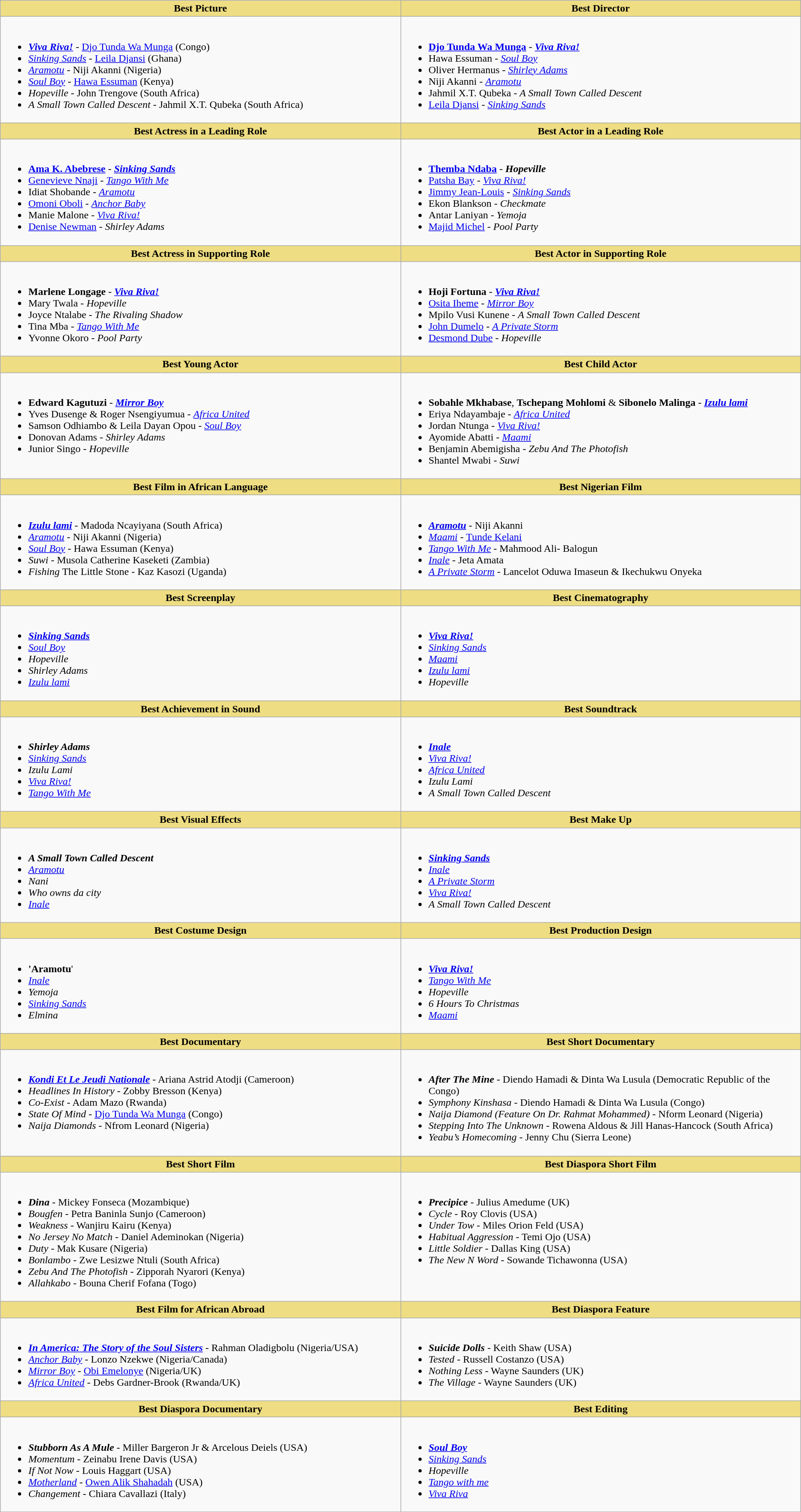<table class="wikitable">
<tr>
<th style="background:#EEDD82; width:50%">Best Picture</th>
<th style="background:#EEDD82; width:50%">Best Director</th>
</tr>
<tr>
<td valign="top"><br><ul><li><strong><em><a href='#'>Viva Riva!</a></em></strong> - <a href='#'>Djo Tunda Wa Munga</a> (Congo)</li><li><em><a href='#'>Sinking Sands</a></em> - <a href='#'>Leila Djansi</a> (Ghana)</li><li><em><a href='#'>Aramotu</a></em> - Niji Akanni (Nigeria)</li><li><em><a href='#'>Soul Boy</a></em> - <a href='#'>Hawa Essuman</a> (Kenya)</li><li><em>Hopeville</em> - John Trengove (South Africa)</li><li><em>A Small Town Called Descent</em> - Jahmil X.T. Qubeka (South Africa)</li></ul></td>
<td valign="top"><br><ul><li><strong><a href='#'>Djo Tunda Wa Munga</a></strong> - <strong><em><a href='#'>Viva Riva!</a></em></strong></li><li>Hawa Essuman - <em><a href='#'>Soul Boy</a></em></li><li>Oliver Hermanus - <em><a href='#'>Shirley Adams</a></em></li><li>Niji Akanni - <em><a href='#'>Aramotu</a></em></li><li>Jahmil X.T. Qubeka - <em>A Small Town Called Descent</em></li><li><a href='#'>Leila Djansi</a> - <em><a href='#'>Sinking Sands</a></em></li></ul></td>
</tr>
<tr>
<th style="background:#EEDD82">Best Actress in a Leading Role</th>
<th style="background:#EEDD82">Best Actor in a Leading Role</th>
</tr>
<tr>
<td valign="top"><br><ul><li><strong><a href='#'>Ama K. Abebrese</a></strong> - <strong><em><a href='#'>Sinking Sands</a></em></strong></li><li><a href='#'>Genevieve Nnaji</a> - <em><a href='#'>Tango With Me</a></em></li><li>Idiat Shobande - <em><a href='#'>Aramotu</a></em></li><li><a href='#'>Omoni Oboli</a> - <em><a href='#'>Anchor Baby</a></em></li><li>Manie Malone - <em><a href='#'>Viva Riva!</a></em></li><li><a href='#'>Denise Newman</a> - <em>Shirley Adams</em></li></ul></td>
<td valign="top"><br><ul><li><strong><a href='#'>Themba Ndaba</a></strong> - <strong><em>Hopeville</em></strong></li><li><a href='#'>Patsha Bay</a> - <em><a href='#'>Viva Riva!</a></em></li><li><a href='#'>Jimmy Jean-Louis</a> - <em><a href='#'>Sinking Sands</a></em></li><li>Ekon Blankson - <em>Checkmate</em></li><li>Antar Laniyan - <em>Yemoja</em></li><li><a href='#'>Majid Michel</a> - <em>Pool Party</em></li></ul></td>
</tr>
<tr>
<th style="background:#EEDD82">Best Actress in Supporting Role</th>
<th style="background:#EEDD82">Best Actor in Supporting Role</th>
</tr>
<tr>
<td valign="top"><br><ul><li><strong>Marlene Longage</strong> - <strong><em><a href='#'>Viva Riva!</a></em></strong></li><li>Mary Twala - <em>Hopeville</em></li><li>Joyce Ntalabe - <em>The Rivaling Shadow</em></li><li>Tina Mba - <em><a href='#'>Tango With Me</a></em></li><li>Yvonne Okoro - <em>Pool Party</em></li></ul></td>
<td valign="top"><br><ul><li><strong>Hoji Fortuna</strong> - <strong><em><a href='#'>Viva Riva!</a></em></strong></li><li><a href='#'>Osita Iheme</a> - <em><a href='#'>Mirror Boy</a></em></li><li>Mpilo Vusi Kunene - <em>A Small Town Called Descent</em></li><li><a href='#'>John Dumelo</a> - <em><a href='#'>A Private Storm</a></em></li><li><a href='#'>Desmond Dube</a> - <em>Hopeville</em></li></ul></td>
</tr>
<tr>
<th style="background:#EEDD82">Best Young Actor</th>
<th style="background:#EEDD82">Best Child Actor</th>
</tr>
<tr>
<td valign="top"><br><ul><li><strong>Edward Kagutuzi</strong> - <strong><em><a href='#'>Mirror Boy</a></em></strong></li><li>Yves Dusenge & Roger Nsengiyumua - <em><a href='#'>Africa United</a></em></li><li>Samson Odhiambo & Leila Dayan Opou - <em><a href='#'>Soul Boy</a></em></li><li>Donovan Adams - <em>Shirley Adams</em></li><li>Junior Singo - <em>Hopeville</em></li></ul></td>
<td valign="top"><br><ul><li><strong>Sobahle Mkhabase</strong>, <strong>Tschepang Mohlomi</strong> & <strong>Sibonelo Malinga</strong> - <strong><em><a href='#'>Izulu lami</a></em></strong></li><li>Eriya Ndayambaje - <em><a href='#'>Africa United</a></em></li><li>Jordan Ntunga - <em><a href='#'>Viva Riva!</a></em></li><li>Ayomide Abatti - <em><a href='#'>Maami</a></em></li><li>Benjamin Abemigisha - <em>Zebu And The Photofish</em></li><li>Shantel Mwabi - <em>Suwi</em></li></ul></td>
</tr>
<tr>
<th style="background:#EEDD82">Best Film in African Language</th>
<th style="background:#EEDD82">Best Nigerian Film</th>
</tr>
<tr>
<td valign="top"><br><ul><li><strong><em><a href='#'>Izulu lami</a></em></strong> - Madoda Ncayiyana (South Africa)</li><li><em><a href='#'>Aramotu</a></em> - Niji Akanni (Nigeria)</li><li><em><a href='#'>Soul Boy</a></em> - Hawa Essuman (Kenya)</li><li><em>Suwi</em> - Musola Catherine Kaseketi (Zambia)</li><li><em>Fishing</em> The Little Stone - Kaz Kasozi (Uganda)</li></ul></td>
<td valign="top"><br><ul><li><strong><em><a href='#'>Aramotu</a></em></strong> - Niji Akanni</li><li><em><a href='#'>Maami</a></em> - <a href='#'>Tunde Kelani</a></li><li><em><a href='#'>Tango With Me</a></em> - Mahmood Ali- Balogun</li><li><em><a href='#'>Inale</a></em> - Jeta Amata</li><li><em><a href='#'>A Private Storm</a></em> - Lancelot Oduwa Imaseun & Ikechukwu Onyeka</li></ul></td>
</tr>
<tr>
<th style="background:#EEDD82">Best Screenplay</th>
<th style="background:#EEDD82">Best Cinematography</th>
</tr>
<tr>
<td valign="top"><br><ul><li><strong><em><a href='#'>Sinking Sands</a></em></strong></li><li><em><a href='#'>Soul Boy</a></em></li><li><em>Hopeville</em></li><li><em>Shirley Adams</em></li><li><em><a href='#'>Izulu lami</a></em></li></ul></td>
<td valign="top"><br><ul><li><strong><em><a href='#'>Viva Riva!</a></em></strong></li><li><em><a href='#'>Sinking Sands</a></em></li><li><em><a href='#'>Maami</a></em></li><li><em><a href='#'>Izulu lami</a></em></li><li><em>Hopeville</em></li></ul></td>
</tr>
<tr>
<th style="background:#EEDD82">Best Achievement in Sound</th>
<th style="background:#EEDD82">Best Soundtrack</th>
</tr>
<tr>
<td valign="top"><br><ul><li><strong><em>Shirley Adams</em></strong></li><li><em><a href='#'>Sinking Sands</a></em></li><li><em>Izulu Lami</em></li><li><em><a href='#'>Viva Riva!</a></em></li><li><em><a href='#'>Tango With Me</a></em></li></ul></td>
<td valign="top"><br><ul><li><strong><em><a href='#'>Inale</a></em></strong></li><li><em><a href='#'>Viva Riva!</a></em></li><li><em><a href='#'>Africa United</a></em></li><li><em>Izulu Lami</em></li><li><em>A Small Town Called Descent</em></li></ul></td>
</tr>
<tr>
<th style="background:#EEDD82">Best Visual Effects</th>
<th style="background:#EEDD82">Best Make Up</th>
</tr>
<tr>
<td valign="top"><br><ul><li><strong><em>A Small Town Called Descent</em></strong></li><li><em><a href='#'>Aramotu</a></em></li><li><em>Nani</em></li><li><em>Who owns da city</em></li><li><em><a href='#'>Inale</a></em></li></ul></td>
<td valign="top"><br><ul><li><strong><em><a href='#'>Sinking Sands</a></em></strong></li><li><em><a href='#'>Inale</a></em></li><li><em><a href='#'>A Private Storm</a></em></li><li><em><a href='#'>Viva Riva!</a></em></li><li><em>A Small Town Called Descent</em></li></ul></td>
</tr>
<tr>
<th style="background:#EEDD82">Best Costume Design</th>
<th style="background:#EEDD82">Best Production Design</th>
</tr>
<tr>
<td valign="top"><br><ul><li><strong>'Aramotu</strong>'</li><li><em><a href='#'>Inale</a></em></li><li><em>Yemoja</em></li><li><em><a href='#'>Sinking Sands</a></em></li><li><em>Elmina</em></li></ul></td>
<td valign="top"><br><ul><li><strong><em><a href='#'>Viva Riva!</a></em></strong></li><li><em><a href='#'>Tango With Me</a></em></li><li><em>Hopeville</em></li><li><em>6 Hours To Christmas</em></li><li><em><a href='#'>Maami</a></em></li></ul></td>
</tr>
<tr>
<th style="background:#EEDD82">Best Documentary</th>
<th style="background:#EEDD82">Best Short Documentary</th>
</tr>
<tr>
<td valign="top"><br><ul><li><strong><em><a href='#'>Kondi Et Le Jeudi Nationale</a></em></strong> - Ariana Astrid Atodji (Cameroon)</li><li><em>Headlines In History</em> - Zobby Bresson (Kenya)</li><li><em>Co-Exist</em> - Adam Mazo (Rwanda)</li><li><em>State Of Mind</em> - <a href='#'>Djo Tunda Wa Munga</a> (Congo)</li><li><em>Naija Diamonds</em> - Nfrom Leonard (Nigeria)</li></ul></td>
<td valign="top"><br><ul><li><strong><em>After The Mine</em></strong> - Diendo Hamadi & Dinta Wa Lusula (Democratic Republic of the Congo)</li><li><em>Symphony Kinshasa</em> - Diendo Hamadi & Dinta Wa Lusula (Congo)</li><li><em>Naija Diamond (Feature On Dr. Rahmat Mohammed)</em> - Nform Leonard (Nigeria)</li><li><em>Stepping Into The Unknown</em> - Rowena Aldous & Jill Hanas-Hancock (South Africa)</li><li><em>Yeabu’s Homecoming</em> - Jenny Chu (Sierra Leone)</li></ul></td>
</tr>
<tr>
<th style="background:#EEDD82">Best Short Film</th>
<th style="background:#EEDD82">Best Diaspora Short Film</th>
</tr>
<tr>
<td valign="top"><br><ul><li><strong><em>Dina</em></strong> - Mickey Fonseca (Mozambique)</li><li><em>Bougfen</em> - Petra Baninla Sunjo (Cameroon)</li><li><em>Weakness</em> - Wanjiru Kairu (Kenya)</li><li><em>No Jersey No Match</em> - Daniel Ademinokan (Nigeria)</li><li><em>Duty</em> - Mak Kusare (Nigeria)</li><li><em>Bonlambo</em> - Zwe Lesizwe Ntuli (South Africa)</li><li><em>Zebu And The Photofish</em> - Zipporah Nyarori (Kenya)</li><li><em>Allahkabo</em> - Bouna Cherif Fofana (Togo)</li></ul></td>
<td valign="top"><br><ul><li><strong><em>Precipice</em></strong> - Julius Amedume (UK)</li><li><em>Cycle</em> - Roy Clovis (USA)</li><li><em>Under Tow</em> - Miles Orion Feld (USA)</li><li><em>Habitual Aggression</em> - Temi Ojo (USA)</li><li><em>Little Soldier</em> - Dallas King (USA)</li><li><em>The New N Word</em> - Sowande Tichawonna (USA)</li></ul></td>
</tr>
<tr>
<th style="background:#EEDD82">Best Film for African Abroad</th>
<th style="background:#EEDD82">Best Diaspora Feature</th>
</tr>
<tr>
<td valign="top"><br><ul><li><strong><em><a href='#'>In America: The Story of the Soul Sisters</a></em></strong> - Rahman Oladigbolu (Nigeria/USA)</li><li><em><a href='#'>Anchor Baby</a></em> - Lonzo Nzekwe (Nigeria/Canada)</li><li><em><a href='#'>Mirror Boy</a></em> - <a href='#'>Obi Emelonye</a> (Nigeria/UK)</li><li><em><a href='#'>Africa United</a></em> - Debs Gardner-Brook (Rwanda/UK)</li></ul></td>
<td valign="top"><br><ul><li><strong><em>Suicide Dolls</em></strong> - Keith Shaw (USA)</li><li><em>Tested</em> - Russell Costanzo (USA)</li><li><em>Nothing Less</em> - Wayne Saunders (UK)</li><li><em>The Village</em> - Wayne Saunders (UK)</li></ul></td>
</tr>
<tr>
<th style="background:#EEDD82">Best Diaspora Documentary</th>
<th style="background:#EEDD82">Best Editing</th>
</tr>
<tr>
<td valign="top"><br><ul><li><strong><em>Stubborn As A Mule</em></strong> - Miller Bargeron Jr & Arcelous Deiels (USA)</li><li><em>Momentum</em> - Zeinabu Irene Davis (USA)</li><li><em>If Not Now</em> - Louis Haggart (USA)</li><li><em><a href='#'>Motherland</a></em> - <a href='#'>Owen Alik Shahadah</a> (USA)</li><li><em>Changement</em> - Chiara Cavallazi (Italy)</li></ul></td>
<td valign="top"><br><ul><li><strong><em><a href='#'>Soul Boy</a></em></strong></li><li><em><a href='#'>Sinking Sands</a></em></li><li><em>Hopeville</em></li><li><em><a href='#'>Tango with me</a></em></li><li><em><a href='#'>Viva Riva</a></em></li></ul></td>
</tr>
</table>
